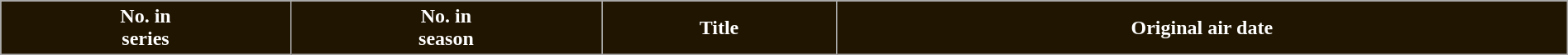<table class="wikitable plainrowheaders" style="width:100%; margin:auto;">
<tr>
<th style="color: #FFFFFF; background-color: #201501">No. in<br>series</th>
<th style="color: #FFFFFF; background-color: #201501">No. in<br>season</th>
<th style="color: #FFFFFF; background-color: #201501">Title</th>
<th style="color: #FFFFFF; background-color: #201501">Original air date<br>





</th>
</tr>
</table>
